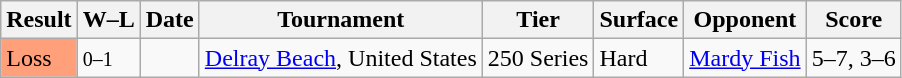<table class="sortable wikitable">
<tr>
<th>Result</th>
<th class="unsortable">W–L</th>
<th>Date</th>
<th>Tournament</th>
<th>Tier</th>
<th>Surface</th>
<th>Opponent</th>
<th class="unsortable">Score</th>
</tr>
<tr>
<td style="background:#ffa07a;">Loss</td>
<td><small>0–1</small></td>
<td><a href='#'></a></td>
<td><a href='#'>Delray Beach</a>, United States</td>
<td>250 Series</td>
<td>Hard</td>
<td> <a href='#'>Mardy Fish</a></td>
<td>5–7, 3–6</td>
</tr>
</table>
